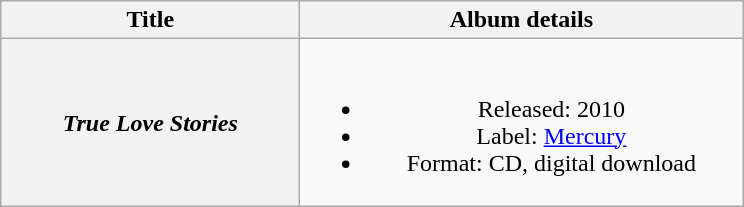<table class="wikitable plainrowheaders" style="text-align:center;" border="1">
<tr>
<th scope="col" rowspan="1" style="width:12em;">Title</th>
<th scope="col" rowspan="1" style="width:18em;">Album details</th>
</tr>
<tr>
<th scope="row"><em>True Love Stories</em></th>
<td><br><ul><li>Released: 2010</li><li>Label: <a href='#'>Mercury</a></li><li>Format: CD, digital download</li></ul></td>
</tr>
</table>
